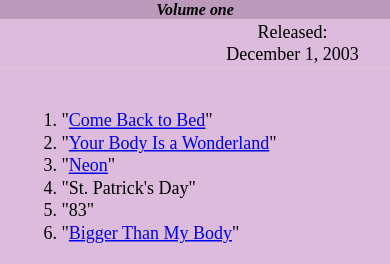<table align=none cellspacing=0 height=20 width=260>
<tr align="center" valign="middle" style="font-size: 8pt;">
<td bgcolor="#bb99bb" align="center" colspan=2><strong><em>Volume one</em></strong></td>
</tr>
<tr align="center" valign="middle" style="font-size: 9pt;" bgcolor="#ddbbdd">
<td width="50%"></td>
<td width="50%">Released:<br>December 1, 2003</td>
</tr>
<tr valign="middle" style="font-size: 9pt;" bgcolor="#ddbbdd">
<td bgcolor="#ddbbdd" align="left" colspan=2><br><ol><li>"<a href='#'>Come Back to Bed</a>"</li><li>"<a href='#'>Your Body Is a Wonderland</a>"</li><li>"<a href='#'>Neon</a>"</li><li>"St. Patrick's Day"</li><li>"83"</li><li>"<a href='#'>Bigger Than My Body</a>"</li></ol></td>
</tr>
</table>
